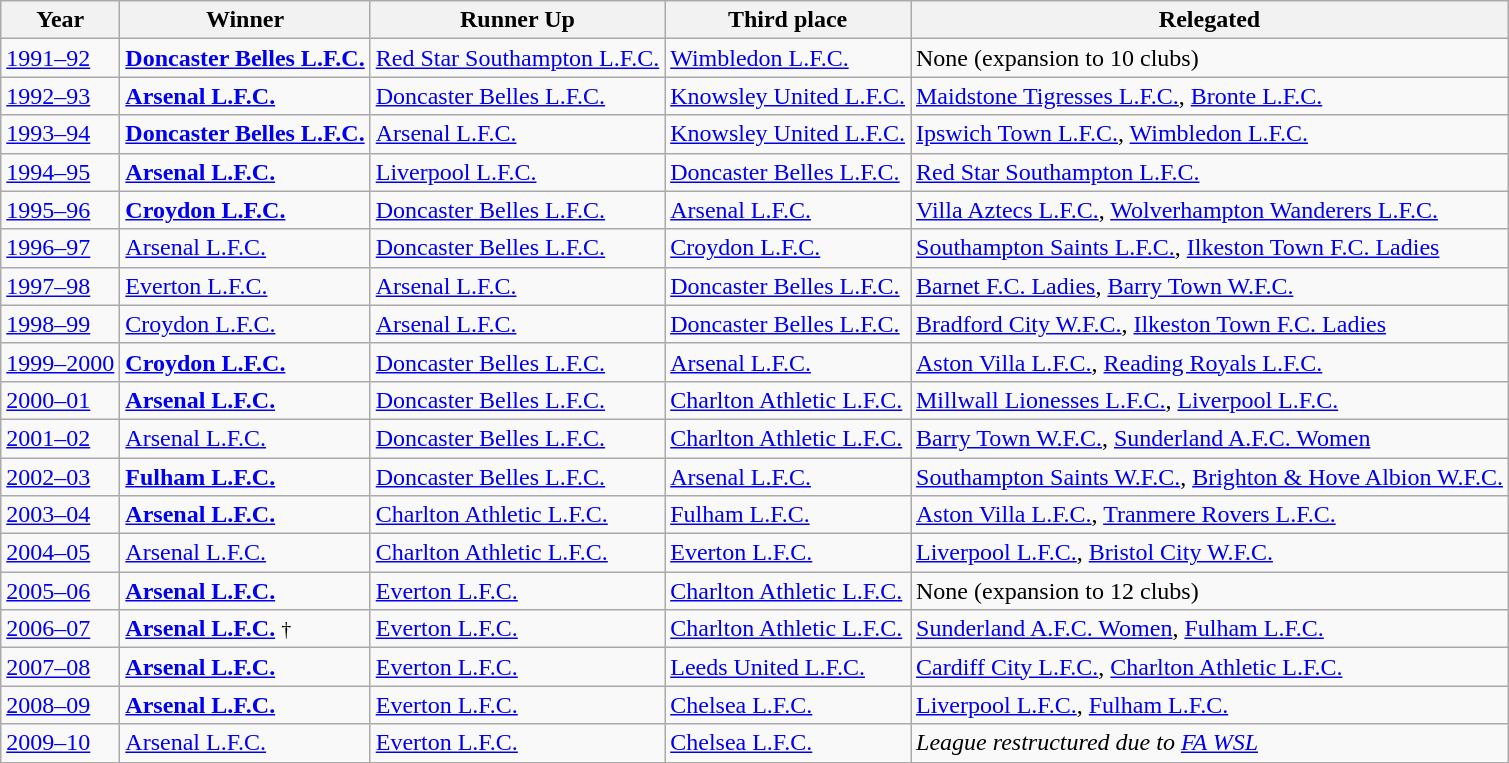<table class="wikitable">
<tr>
<th>Year</th>
<th>Winner</th>
<th>Runner Up</th>
<th>Third place</th>
<th>Relegated</th>
</tr>
<tr>
<td><a href='#'>1991–92</a></td>
<td><strong><a href='#'>Doncaster Belles L.F.C.</a></strong></td>
<td><a href='#'>Red Star Southampton L.F.C.</a></td>
<td><a href='#'>Wimbledon L.F.C.</a></td>
<td>None (expansion to 10 clubs)</td>
</tr>
<tr>
<td><a href='#'>1992–93</a></td>
<td><strong><a href='#'>Arsenal L.F.C.</a></strong></td>
<td><a href='#'>Doncaster Belles L.F.C.</a></td>
<td><a href='#'>Knowsley United L.F.C.</a></td>
<td><a href='#'>Maidstone Tigresses L.F.C.</a>, <a href='#'>Bronte L.F.C.</a></td>
</tr>
<tr>
<td><a href='#'>1993–94</a></td>
<td><strong><a href='#'>Doncaster Belles L.F.C.</a></strong></td>
<td><a href='#'>Arsenal L.F.C.</a></td>
<td><a href='#'>Knowsley United L.F.C.</a></td>
<td><a href='#'>Ipswich Town L.F.C.</a>, <a href='#'>Wimbledon L.F.C.</a></td>
</tr>
<tr>
<td><a href='#'>1994–95</a></td>
<td><strong><a href='#'>Arsenal L.F.C.</a></strong></td>
<td><a href='#'>Liverpool L.F.C.</a></td>
<td><a href='#'>Doncaster Belles L.F.C.</a></td>
<td><a href='#'>Red Star Southampton L.F.C.</a></td>
</tr>
<tr>
<td><a href='#'>1995–96</a></td>
<td><strong><a href='#'>Croydon L.F.C.</a></strong></td>
<td><a href='#'>Doncaster Belles L.F.C.</a></td>
<td><a href='#'>Arsenal L.F.C.</a></td>
<td><a href='#'>Villa Aztecs L.F.C.</a>, <a href='#'>Wolverhampton Wanderers L.F.C.</a></td>
</tr>
<tr>
<td><a href='#'>1996–97</a></td>
<td><a href='#'>Arsenal L.F.C.</a></td>
<td><a href='#'>Doncaster Belles L.F.C.</a></td>
<td><a href='#'>Croydon L.F.C.</a></td>
<td><a href='#'>Southampton Saints L.F.C.</a>, <a href='#'>Ilkeston Town F.C. Ladies</a></td>
</tr>
<tr>
<td><a href='#'>1997–98</a></td>
<td><a href='#'>Everton L.F.C.</a></td>
<td><a href='#'>Arsenal L.F.C.</a></td>
<td><a href='#'>Doncaster Belles L.F.C.</a></td>
<td><a href='#'>Barnet F.C. Ladies</a>, <a href='#'>Barry Town W.F.C.</a></td>
</tr>
<tr>
<td><a href='#'>1998–99</a></td>
<td><a href='#'>Croydon L.F.C.</a></td>
<td><a href='#'>Arsenal L.F.C.</a></td>
<td><a href='#'>Doncaster Belles L.F.C.</a></td>
<td><a href='#'>Bradford City W.F.C.</a>, <a href='#'>Ilkeston Town F.C. Ladies</a></td>
</tr>
<tr>
<td><a href='#'>1999–2000</a></td>
<td><strong><a href='#'>Croydon L.F.C.</a></strong></td>
<td><a href='#'>Doncaster Belles L.F.C.</a></td>
<td><a href='#'>Arsenal L.F.C.</a></td>
<td><a href='#'>Aston Villa L.F.C.</a>, <a href='#'>Reading Royals L.F.C.</a></td>
</tr>
<tr>
<td><a href='#'>2000–01</a></td>
<td><strong><a href='#'>Arsenal L.F.C.</a></strong></td>
<td><a href='#'>Doncaster Belles L.F.C.</a></td>
<td><a href='#'>Charlton Athletic L.F.C.</a></td>
<td><a href='#'>Millwall Lionesses L.F.C.</a>, <a href='#'>Liverpool L.F.C.</a></td>
</tr>
<tr>
<td><a href='#'>2001–02</a></td>
<td><a href='#'>Arsenal L.F.C.</a></td>
<td><a href='#'>Doncaster Belles L.F.C.</a></td>
<td><a href='#'>Charlton Athletic L.F.C.</a></td>
<td><a href='#'>Barry Town W.F.C.</a>, <a href='#'>Sunderland A.F.C. Women</a></td>
</tr>
<tr>
<td><a href='#'>2002–03</a></td>
<td><strong><a href='#'>Fulham L.F.C.</a></strong></td>
<td><a href='#'>Doncaster Belles L.F.C.</a></td>
<td><a href='#'>Arsenal L.F.C.</a></td>
<td><a href='#'>Southampton Saints W.F.C.</a>, <a href='#'>Brighton & Hove Albion W.F.C.</a></td>
</tr>
<tr>
<td><a href='#'>2003–04</a></td>
<td><strong><a href='#'>Arsenal L.F.C.</a></strong></td>
<td><a href='#'>Charlton Athletic L.F.C.</a></td>
<td><a href='#'>Fulham L.F.C.</a></td>
<td><a href='#'>Aston Villa L.F.C.</a>, <a href='#'>Tranmere Rovers L.F.C.</a></td>
</tr>
<tr>
<td><a href='#'>2004–05</a></td>
<td><a href='#'>Arsenal L.F.C.</a></td>
<td><a href='#'>Charlton Athletic L.F.C.</a></td>
<td><a href='#'>Everton L.F.C.</a></td>
<td><a href='#'>Liverpool L.F.C.</a>, <a href='#'>Bristol City W.F.C.</a></td>
</tr>
<tr>
<td><a href='#'>2005–06</a></td>
<td><strong><a href='#'>Arsenal L.F.C.</a></strong></td>
<td><a href='#'>Everton L.F.C.</a></td>
<td><a href='#'>Charlton Athletic L.F.C.</a></td>
<td>None (expansion to 12 clubs)</td>
</tr>
<tr>
<td><a href='#'>2006–07</a></td>
<td><strong><a href='#'>Arsenal L.F.C.</a></strong> <small>†</small></td>
<td><a href='#'>Everton L.F.C.</a></td>
<td><a href='#'>Charlton Athletic L.F.C.</a></td>
<td><a href='#'>Sunderland A.F.C. Women</a>, <a href='#'>Fulham L.F.C.</a></td>
</tr>
<tr>
<td><a href='#'>2007–08</a></td>
<td><strong><a href='#'>Arsenal L.F.C.</a></strong></td>
<td><a href='#'>Everton L.F.C.</a></td>
<td><a href='#'>Leeds United L.F.C.</a></td>
<td><a href='#'>Cardiff City L.F.C.</a>, <a href='#'>Charlton Athletic L.F.C.</a></td>
</tr>
<tr>
<td><a href='#'>2008–09</a></td>
<td><strong><a href='#'>Arsenal L.F.C.</a></strong></td>
<td><a href='#'>Everton L.F.C.</a></td>
<td><a href='#'>Chelsea L.F.C.</a></td>
<td><a href='#'>Liverpool L.F.C.</a>, <a href='#'>Fulham L.F.C.</a></td>
</tr>
<tr>
<td><a href='#'>2009–10</a></td>
<td><a href='#'>Arsenal L.F.C.</a></td>
<td><a href='#'>Everton L.F.C.</a></td>
<td><a href='#'>Chelsea L.F.C.</a></td>
<td><em>League restructured due to <a href='#'>FA WSL</a></em></td>
</tr>
<tr>
</tr>
</table>
